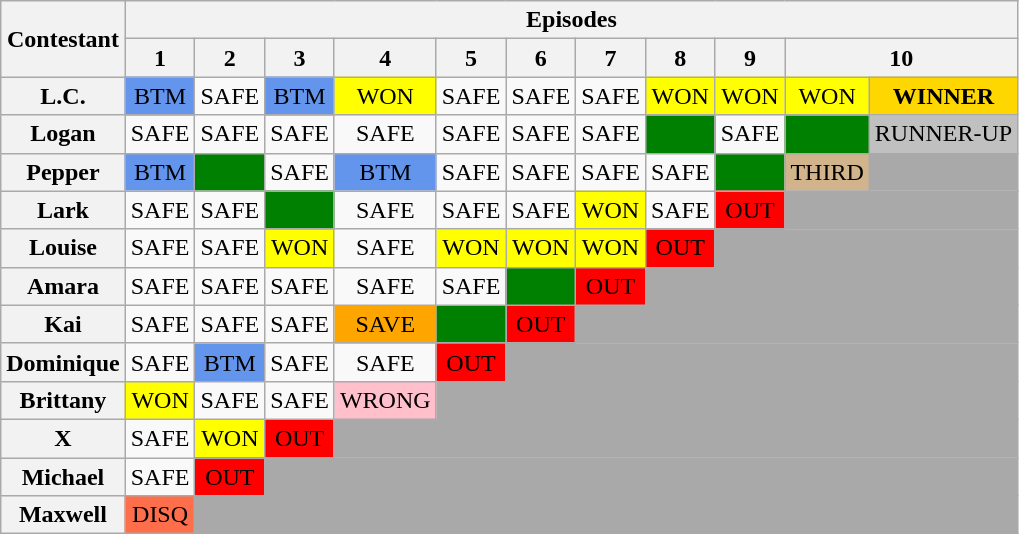<table class="wikitable" style="text-align: center;">
<tr>
<th rowspan="2" scope="col">Contestant</th>
<th colspan="11" scope="col">Episodes</th>
</tr>
<tr>
<th>1</th>
<th>2</th>
<th>3</th>
<th>4</th>
<th>5</th>
<th>6</th>
<th>7</th>
<th>8</th>
<th>9</th>
<th colspan="2" scope="col">10</th>
</tr>
<tr>
<th>L.C.</th>
<td bgcolor="#6495ed">BTM</td>
<td>SAFE</td>
<td bgcolor="#6495ed">BTM</td>
<td bgcolor=#FFFF00>WON</td>
<td>SAFE</td>
<td>SAFE</td>
<td>SAFE</td>
<td bgcolor=#FFFF00>WON</td>
<td bgcolor=#FFFF00>WON</td>
<td bgcolor=#FFFF00>WON</td>
<td bgcolor="gold"><strong>WINNER</strong></td>
</tr>
<tr>
<th>Logan</th>
<td>SAFE</td>
<td>SAFE</td>
<td>SAFE</td>
<td>SAFE</td>
<td>SAFE</td>
<td>SAFE</td>
<td>SAFE</td>
<td bgcolor="green"></td>
<td>SAFE</td>
<td bgcolor="green"></td>
<td bgcolor="silver">RUNNER-UP</td>
</tr>
<tr>
<th>Pepper</th>
<td bgcolor="#6495ed">BTM</td>
<td bgcolor="green"></td>
<td>SAFE</td>
<td bgcolor="#6495ed">BTM</td>
<td>SAFE</td>
<td>SAFE</td>
<td>SAFE</td>
<td>SAFE</td>
<td bgcolor="green"></td>
<td bgcolor="tan">THIRD</td>
<td colspan="1" style="background:darkgray"></td>
</tr>
<tr>
<th>Lark</th>
<td>SAFE</td>
<td>SAFE</td>
<td bgcolor="green"></td>
<td>SAFE</td>
<td>SAFE</td>
<td>SAFE</td>
<td bgcolor=#FFFF00>WON</td>
<td>SAFE</td>
<td bgcolor="red">OUT</td>
<td colspan="2" style="background:darkgray"></td>
</tr>
<tr>
<th>Louise</th>
<td>SAFE</td>
<td>SAFE</td>
<td bgcolor=#FFFF00>WON</td>
<td>SAFE</td>
<td bgcolor=#FFFF00>WON</td>
<td bgcolor=#FFFF00>WON</td>
<td bgcolor=#FFFF00>WON</td>
<td bgcolor="red">OUT</td>
<td colspan="3" style="background:darkgray"></td>
</tr>
<tr>
<th>Amara</th>
<td>SAFE</td>
<td>SAFE</td>
<td>SAFE</td>
<td>SAFE</td>
<td>SAFE</td>
<td bgcolor="green"></td>
<td bgcolor="red">OUT</td>
<td colspan="4" style="background:darkgray"></td>
</tr>
<tr>
<th>Kai</th>
<td>SAFE</td>
<td>SAFE</td>
<td>SAFE</td>
<td bgcolor="orange">SAVE</td>
<td bgcolor="green"></td>
<td bgcolor="red">OUT</td>
<td colspan="5" style="background:darkgray"></td>
</tr>
<tr>
<th>Dominique</th>
<td>SAFE</td>
<td bgcolor="#6495ed">BTM</td>
<td>SAFE</td>
<td>SAFE</td>
<td bgcolor="red">OUT</td>
<td colspan="6" style="background:darkgray"></td>
</tr>
<tr>
<th>Brittany</th>
<td bgcolor=#FFFF00>WON</td>
<td>SAFE</td>
<td>SAFE</td>
<td bgcolor="pink">WRONG</td>
<td colspan="7" style="background:darkgray"></td>
</tr>
<tr>
<th>X</th>
<td>SAFE</td>
<td bgcolor=#FFFF00>WON</td>
<td bgcolor="red">OUT</td>
<td colspan="8" style="background:darkgray"></td>
</tr>
<tr>
<th>Michael</th>
<td>SAFE</td>
<td bgcolor="red">OUT</td>
<td colspan="9" style="background:darkgray"></td>
</tr>
<tr>
<th>Maxwell</th>
<td bgcolor="FF6E4A">DISQ</td>
<td colspan="10" style="background:darkgray"></td>
</tr>
</table>
